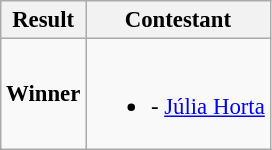<table class="wikitable sortable" style="font-size:95%;">
<tr>
<th>Result</th>
<th>Contestant</th>
</tr>
<tr>
<td><strong>Winner</strong></td>
<td><br><ul><li><strong></strong> - <a href='#'>Júlia Horta</a></li></ul></td>
</tr>
</table>
